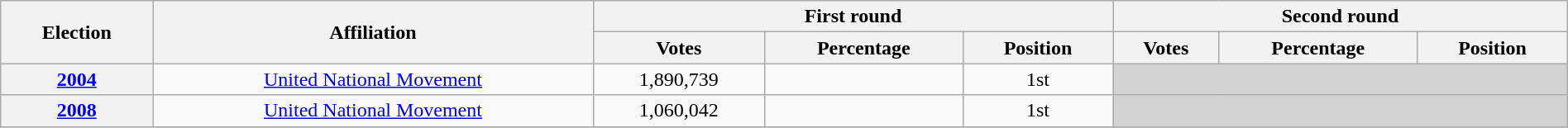<table class=wikitable width=100%>
<tr>
<th rowspan=2>Election</th>
<th rowspan=2>Affiliation</th>
<th colspan=3>First round</th>
<th colspan=3>Second round</th>
</tr>
<tr>
<th>Votes</th>
<th>Percentage</th>
<th>Position</th>
<th>Votes</th>
<th>Percentage</th>
<th>Position</th>
</tr>
<tr align=center>
<th><a href='#'>2004</a></th>
<td><a href='#'>United National Movement</a></td>
<td>1,890,739</td>
<td></td>
<td>1st</td>
<td bgcolor=lightgrey colspan=3></td>
</tr>
<tr align=center>
<th><a href='#'>2008</a></th>
<td><a href='#'>United National Movement</a></td>
<td>1,060,042</td>
<td></td>
<td>1st</td>
<td bgcolor=lightgrey colspan=3></td>
</tr>
<tr>
</tr>
</table>
